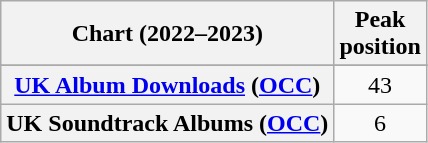<table class="wikitable sortable plainrowheaders" style="text-align:center;">
<tr>
<th scope="col">Chart (2022–2023)</th>
<th scope="col">Peak<br>position</th>
</tr>
<tr>
</tr>
<tr>
</tr>
<tr>
<th scope="row"><a href='#'>UK Album Downloads</a> (<a href='#'>OCC</a>)</th>
<td>43</td>
</tr>
<tr>
<th scope="row">UK Soundtrack Albums (<a href='#'>OCC</a>)</th>
<td>6</td>
</tr>
</table>
